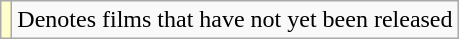<table class="wikitable">
<tr>
<td style="background:#FFFFCC;"></td>
<td>Denotes films that have not yet been released</td>
</tr>
</table>
